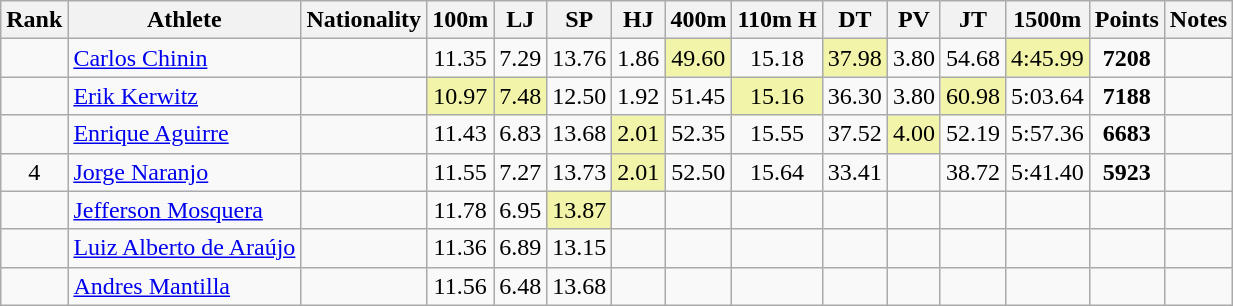<table class="wikitable sortable" style=" text-align:center;">
<tr>
<th>Rank</th>
<th>Athlete</th>
<th>Nationality</th>
<th>100m</th>
<th>LJ</th>
<th>SP</th>
<th>HJ</th>
<th>400m</th>
<th>110m H</th>
<th>DT</th>
<th>PV</th>
<th>JT</th>
<th>1500m</th>
<th>Points</th>
<th>Notes</th>
</tr>
<tr>
<td></td>
<td align=left><a href='#'>Carlos Chinin</a></td>
<td align=left></td>
<td>11.35</td>
<td>7.29</td>
<td>13.76</td>
<td>1.86</td>
<td bgcolor=#F2F5A9>49.60</td>
<td>15.18</td>
<td bgcolor=#F2F5A9>37.98</td>
<td>3.80</td>
<td>54.68</td>
<td bgcolor=#F2F5A9>4:45.99</td>
<td><strong>7208</strong></td>
<td></td>
</tr>
<tr>
<td></td>
<td align=left><a href='#'>Erik Kerwitz</a></td>
<td align=left></td>
<td bgcolor=#F2F5A9>10.97</td>
<td bgcolor=#F2F5A9>7.48</td>
<td>12.50</td>
<td>1.92</td>
<td>51.45</td>
<td bgcolor=#F2F5A9>15.16</td>
<td>36.30</td>
<td>3.80</td>
<td bgcolor=#F2F5A9>60.98</td>
<td>5:03.64</td>
<td><strong>7188</strong></td>
<td></td>
</tr>
<tr>
<td></td>
<td align=left><a href='#'>Enrique Aguirre</a></td>
<td align=left></td>
<td>11.43</td>
<td>6.83</td>
<td>13.68</td>
<td bgcolor=#F2F5A9>2.01</td>
<td>52.35</td>
<td>15.55</td>
<td>37.52</td>
<td bgcolor=#F2F5A9>4.00</td>
<td>52.19</td>
<td>5:57.36</td>
<td><strong>6683</strong></td>
<td></td>
</tr>
<tr>
<td>4</td>
<td align=left><a href='#'>Jorge Naranjo</a></td>
<td align=left></td>
<td>11.55</td>
<td>7.27</td>
<td>13.73</td>
<td bgcolor=#F2F5A9>2.01</td>
<td>52.50</td>
<td>15.64</td>
<td>33.41</td>
<td></td>
<td>38.72</td>
<td>5:41.40</td>
<td><strong>5923</strong></td>
<td></td>
</tr>
<tr>
<td></td>
<td align=left><a href='#'>Jefferson Mosquera</a></td>
<td align=left></td>
<td>11.78</td>
<td>6.95</td>
<td bgcolor=#F2F5A9>13.87</td>
<td></td>
<td></td>
<td></td>
<td></td>
<td></td>
<td></td>
<td></td>
<td><strong></strong></td>
<td></td>
</tr>
<tr>
<td></td>
<td align=left><a href='#'>Luiz Alberto de Araújo</a></td>
<td align=left></td>
<td>11.36</td>
<td>6.89</td>
<td>13.15</td>
<td></td>
<td></td>
<td></td>
<td></td>
<td></td>
<td></td>
<td></td>
<td><strong></strong></td>
<td></td>
</tr>
<tr>
<td></td>
<td align=left><a href='#'>Andres Mantilla</a></td>
<td align=left></td>
<td>11.56</td>
<td>6.48</td>
<td>13.68</td>
<td></td>
<td></td>
<td></td>
<td></td>
<td></td>
<td></td>
<td></td>
<td><strong></strong></td>
<td></td>
</tr>
</table>
